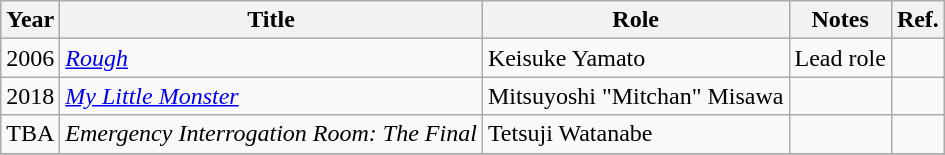<table class="wikitable">
<tr>
<th>Year</th>
<th>Title</th>
<th>Role</th>
<th>Notes</th>
<th>Ref.</th>
</tr>
<tr>
<td>2006</td>
<td><em><a href='#'>Rough</a></em></td>
<td>Keisuke Yamato</td>
<td>Lead role</td>
<td></td>
</tr>
<tr>
<td>2018</td>
<td><em><a href='#'>My Little Monster</a></em></td>
<td>Mitsuyoshi "Mitchan" Misawa</td>
<td></td>
<td></td>
</tr>
<tr>
<td>TBA</td>
<td><em>Emergency Interrogation Room: The Final</em></td>
<td>Tetsuji Watanabe</td>
<td></td>
<td></td>
</tr>
<tr>
</tr>
</table>
